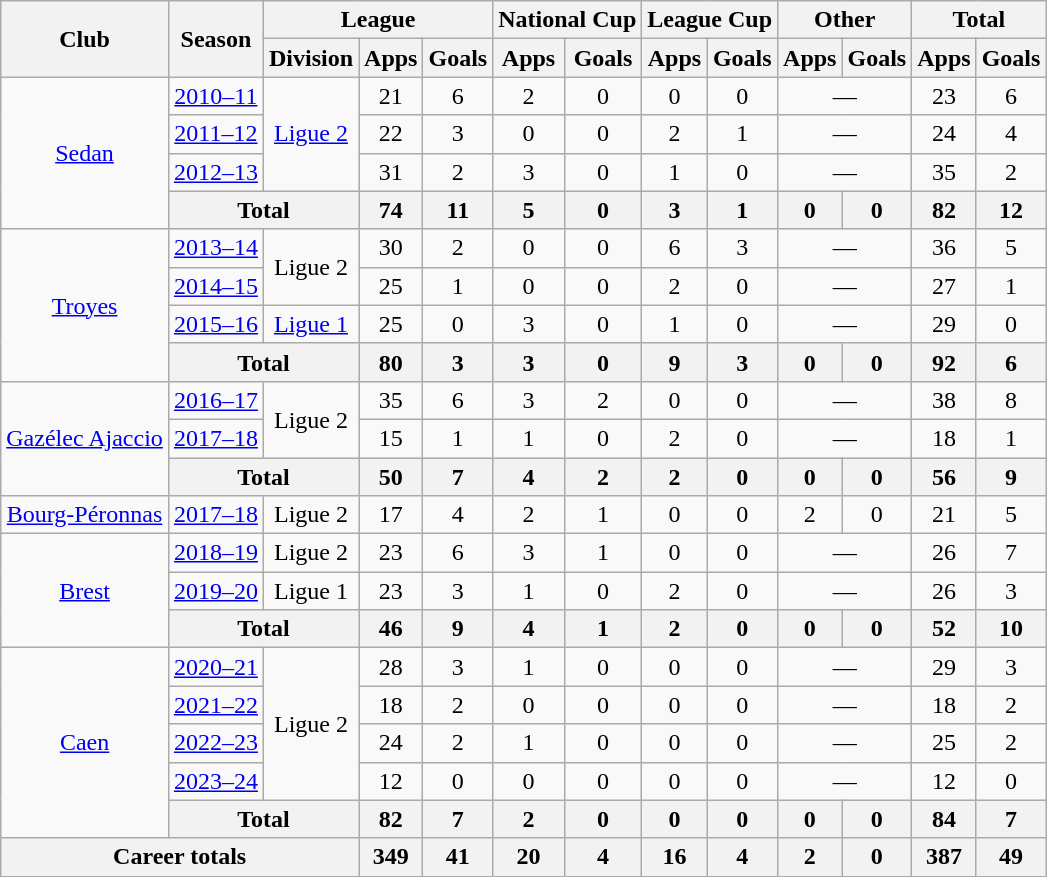<table class="wikitable" style="text-align:center">
<tr>
<th rowspan="2">Club</th>
<th rowspan="2">Season</th>
<th colspan="3">League</th>
<th colspan="2">National Cup</th>
<th colspan="2">League Cup</th>
<th colspan="2">Other</th>
<th colspan="2">Total</th>
</tr>
<tr>
<th>Division</th>
<th>Apps</th>
<th>Goals</th>
<th>Apps</th>
<th>Goals</th>
<th>Apps</th>
<th>Goals</th>
<th>Apps</th>
<th>Goals</th>
<th>Apps</th>
<th>Goals</th>
</tr>
<tr>
<td rowspan="4"><a href='#'>Sedan</a></td>
<td><a href='#'>2010–11</a></td>
<td rowspan="3"><a href='#'>Ligue 2</a></td>
<td>21</td>
<td>6</td>
<td>2</td>
<td>0</td>
<td>0</td>
<td>0</td>
<td colspan="2">—</td>
<td>23</td>
<td>6</td>
</tr>
<tr>
<td><a href='#'>2011–12</a></td>
<td>22</td>
<td>3</td>
<td>0</td>
<td>0</td>
<td>2</td>
<td>1</td>
<td colspan="2">—</td>
<td>24</td>
<td>4</td>
</tr>
<tr>
<td><a href='#'>2012–13</a></td>
<td>31</td>
<td>2</td>
<td>3</td>
<td>0</td>
<td>1</td>
<td>0</td>
<td colspan="2">—</td>
<td>35</td>
<td>2</td>
</tr>
<tr>
<th colspan="2">Total</th>
<th>74</th>
<th>11</th>
<th>5</th>
<th>0</th>
<th>3</th>
<th>1</th>
<th>0</th>
<th>0</th>
<th>82</th>
<th>12</th>
</tr>
<tr>
<td rowspan="4"><a href='#'>Troyes</a></td>
<td><a href='#'>2013–14</a></td>
<td rowspan="2">Ligue 2</td>
<td>30</td>
<td>2</td>
<td>0</td>
<td>0</td>
<td>6</td>
<td>3</td>
<td colspan="2">—</td>
<td>36</td>
<td>5</td>
</tr>
<tr>
<td><a href='#'>2014–15</a></td>
<td>25</td>
<td>1</td>
<td>0</td>
<td>0</td>
<td>2</td>
<td>0</td>
<td colspan="2">—</td>
<td>27</td>
<td>1</td>
</tr>
<tr>
<td><a href='#'>2015–16</a></td>
<td><a href='#'>Ligue 1</a></td>
<td>25</td>
<td>0</td>
<td>3</td>
<td>0</td>
<td>1</td>
<td>0</td>
<td colspan="2">—</td>
<td>29</td>
<td>0</td>
</tr>
<tr>
<th colspan="2">Total</th>
<th>80</th>
<th>3</th>
<th>3</th>
<th>0</th>
<th>9</th>
<th>3</th>
<th>0</th>
<th>0</th>
<th>92</th>
<th>6</th>
</tr>
<tr>
<td rowspan="3"><a href='#'>Gazélec Ajaccio</a></td>
<td><a href='#'>2016–17</a></td>
<td rowspan="2">Ligue 2</td>
<td>35</td>
<td>6</td>
<td>3</td>
<td>2</td>
<td>0</td>
<td>0</td>
<td colspan="2">—</td>
<td>38</td>
<td>8</td>
</tr>
<tr>
<td><a href='#'>2017–18</a></td>
<td>15</td>
<td>1</td>
<td>1</td>
<td>0</td>
<td>2</td>
<td>0</td>
<td colspan="2">—</td>
<td>18</td>
<td>1</td>
</tr>
<tr>
<th colspan="2">Total</th>
<th>50</th>
<th>7</th>
<th>4</th>
<th>2</th>
<th>2</th>
<th>0</th>
<th>0</th>
<th>0</th>
<th>56</th>
<th>9</th>
</tr>
<tr>
<td><a href='#'>Bourg-Péronnas</a></td>
<td><a href='#'>2017–18</a></td>
<td>Ligue 2</td>
<td>17</td>
<td>4</td>
<td>2</td>
<td>1</td>
<td>0</td>
<td>0</td>
<td>2</td>
<td>0</td>
<td>21</td>
<td>5</td>
</tr>
<tr>
<td rowspan="3"><a href='#'>Brest</a></td>
<td><a href='#'>2018–19</a></td>
<td>Ligue 2</td>
<td>23</td>
<td>6</td>
<td>3</td>
<td>1</td>
<td>0</td>
<td>0</td>
<td colspan="2">—</td>
<td>26</td>
<td>7</td>
</tr>
<tr>
<td><a href='#'>2019–20</a></td>
<td>Ligue 1</td>
<td>23</td>
<td>3</td>
<td>1</td>
<td>0</td>
<td>2</td>
<td>0</td>
<td colspan="2">—</td>
<td>26</td>
<td>3</td>
</tr>
<tr>
<th colspan="2">Total</th>
<th>46</th>
<th>9</th>
<th>4</th>
<th>1</th>
<th>2</th>
<th>0</th>
<th>0</th>
<th>0</th>
<th>52</th>
<th>10</th>
</tr>
<tr>
<td rowspan="5"><a href='#'>Caen</a></td>
<td><a href='#'>2020–21</a></td>
<td rowspan="4">Ligue 2</td>
<td>28</td>
<td>3</td>
<td>1</td>
<td>0</td>
<td>0</td>
<td>0</td>
<td colspan="2">—</td>
<td>29</td>
<td>3</td>
</tr>
<tr>
<td><a href='#'>2021–22</a></td>
<td>18</td>
<td>2</td>
<td>0</td>
<td>0</td>
<td>0</td>
<td>0</td>
<td colspan="2">—</td>
<td>18</td>
<td>2</td>
</tr>
<tr>
<td><a href='#'>2022–23</a></td>
<td>24</td>
<td>2</td>
<td>1</td>
<td>0</td>
<td>0</td>
<td>0</td>
<td colspan="2">—</td>
<td>25</td>
<td>2</td>
</tr>
<tr>
<td><a href='#'>2023–24</a></td>
<td>12</td>
<td>0</td>
<td>0</td>
<td>0</td>
<td>0</td>
<td>0</td>
<td colspan="2">—</td>
<td>12</td>
<td>0</td>
</tr>
<tr>
<th colspan="2">Total</th>
<th>82</th>
<th>7</th>
<th>2</th>
<th>0</th>
<th>0</th>
<th>0</th>
<th>0</th>
<th>0</th>
<th>84</th>
<th>7</th>
</tr>
<tr>
<th colspan="3">Career totals</th>
<th>349</th>
<th>41</th>
<th>20</th>
<th>4</th>
<th>16</th>
<th>4</th>
<th>2</th>
<th>0</th>
<th>387</th>
<th>49</th>
</tr>
</table>
